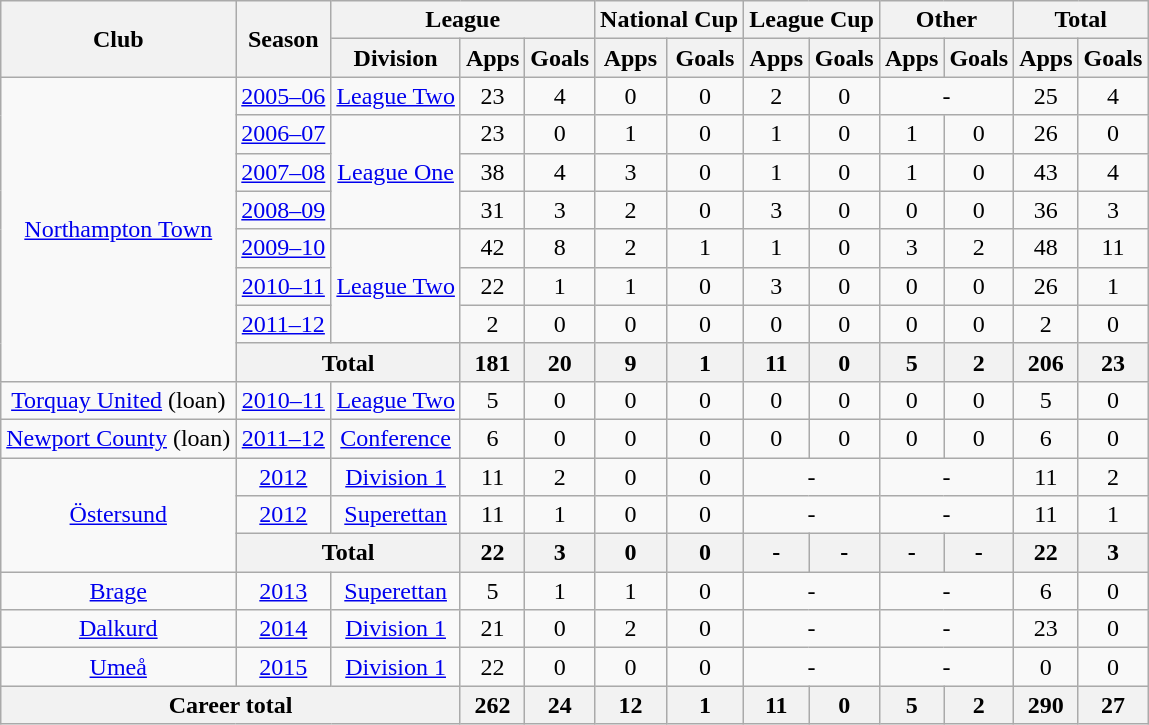<table class="wikitable" style="text-align: center;">
<tr>
<th rowspan="2">Club</th>
<th rowspan="2">Season</th>
<th colspan="3">League</th>
<th colspan="2">National Cup</th>
<th colspan="2">League Cup</th>
<th colspan="2">Other</th>
<th colspan="2">Total</th>
</tr>
<tr>
<th>Division</th>
<th>Apps</th>
<th>Goals</th>
<th>Apps</th>
<th>Goals</th>
<th>Apps</th>
<th>Goals</th>
<th>Apps</th>
<th>Goals</th>
<th>Apps</th>
<th>Goals</th>
</tr>
<tr>
<td rowspan="8" valign="center"><a href='#'>Northampton Town</a></td>
<td><a href='#'>2005–06</a></td>
<td><a href='#'>League Two</a></td>
<td>23</td>
<td>4</td>
<td>0</td>
<td>0</td>
<td>2</td>
<td>0</td>
<td colspan="2">-</td>
<td>25</td>
<td>4</td>
</tr>
<tr>
<td><a href='#'>2006–07</a></td>
<td rowspan="3" valign="center"><a href='#'>League One</a></td>
<td>23</td>
<td>0</td>
<td>1</td>
<td>0</td>
<td>1</td>
<td>0</td>
<td>1</td>
<td>0</td>
<td>26</td>
<td>0</td>
</tr>
<tr>
<td><a href='#'>2007–08</a></td>
<td>38</td>
<td>4</td>
<td>3</td>
<td>0</td>
<td>1</td>
<td>0</td>
<td>1</td>
<td>0</td>
<td>43</td>
<td>4</td>
</tr>
<tr>
<td><a href='#'>2008–09</a></td>
<td>31</td>
<td>3</td>
<td>2</td>
<td>0</td>
<td>3</td>
<td>0</td>
<td>0</td>
<td>0</td>
<td>36</td>
<td>3</td>
</tr>
<tr>
<td><a href='#'>2009–10</a></td>
<td rowspan="3" valign="center"><a href='#'>League Two</a></td>
<td>42</td>
<td>8</td>
<td>2</td>
<td>1</td>
<td>1</td>
<td>0</td>
<td>3</td>
<td>2</td>
<td>48</td>
<td>11</td>
</tr>
<tr>
<td><a href='#'>2010–11</a></td>
<td>22</td>
<td>1</td>
<td>1</td>
<td>0</td>
<td>3</td>
<td>0</td>
<td>0</td>
<td>0</td>
<td>26</td>
<td>1</td>
</tr>
<tr>
<td><a href='#'>2011–12</a></td>
<td>2</td>
<td>0</td>
<td>0</td>
<td>0</td>
<td>0</td>
<td>0</td>
<td>0</td>
<td>0</td>
<td>2</td>
<td>0</td>
</tr>
<tr>
<th colspan="2">Total</th>
<th>181</th>
<th>20</th>
<th>9</th>
<th>1</th>
<th>11</th>
<th>0</th>
<th>5</th>
<th>2</th>
<th>206</th>
<th>23</th>
</tr>
<tr>
<td valign="center"><a href='#'>Torquay United</a> (loan)</td>
<td><a href='#'>2010–11</a></td>
<td><a href='#'>League Two</a></td>
<td>5</td>
<td>0</td>
<td>0</td>
<td>0</td>
<td>0</td>
<td>0</td>
<td>0</td>
<td>0</td>
<td>5</td>
<td>0</td>
</tr>
<tr>
<td valign="center"><a href='#'>Newport County</a> (loan)</td>
<td><a href='#'>2011–12</a></td>
<td><a href='#'>Conference</a></td>
<td>6</td>
<td>0</td>
<td>0</td>
<td>0</td>
<td>0</td>
<td>0</td>
<td>0</td>
<td>0</td>
<td>6</td>
<td>0</td>
</tr>
<tr>
<td rowspan="3" valign="center"><a href='#'>Östersund</a></td>
<td><a href='#'>2012</a></td>
<td><a href='#'>Division 1</a></td>
<td>11</td>
<td>2</td>
<td>0</td>
<td>0</td>
<td colspan="2">-</td>
<td colspan="2">-</td>
<td>11</td>
<td>2</td>
</tr>
<tr>
<td><a href='#'>2012</a></td>
<td><a href='#'>Superettan</a></td>
<td>11</td>
<td>1</td>
<td>0</td>
<td>0</td>
<td colspan="2">-</td>
<td colspan="2">-</td>
<td>11</td>
<td>1</td>
</tr>
<tr>
<th colspan="2">Total</th>
<th>22</th>
<th>3</th>
<th>0</th>
<th>0</th>
<th>-</th>
<th>-</th>
<th>-</th>
<th>-</th>
<th>22</th>
<th>3</th>
</tr>
<tr>
<td valign="center"><a href='#'>Brage</a></td>
<td><a href='#'>2013</a></td>
<td><a href='#'>Superettan</a></td>
<td>5</td>
<td>1</td>
<td>1</td>
<td>0</td>
<td colspan="2">-</td>
<td colspan="2">-</td>
<td>6</td>
<td>0</td>
</tr>
<tr>
<td valign="center"><a href='#'>Dalkurd</a></td>
<td><a href='#'>2014</a></td>
<td><a href='#'>Division 1</a></td>
<td>21</td>
<td>0</td>
<td>2</td>
<td>0</td>
<td colspan="2">-</td>
<td colspan="2">-</td>
<td>23</td>
<td>0</td>
</tr>
<tr>
<td valign="center"><a href='#'>Umeå</a></td>
<td><a href='#'>2015</a></td>
<td><a href='#'>Division 1</a></td>
<td>22</td>
<td>0</td>
<td>0</td>
<td>0</td>
<td colspan="2">-</td>
<td colspan="2">-</td>
<td>0</td>
<td>0</td>
</tr>
<tr>
<th colspan="3">Career total</th>
<th>262</th>
<th>24</th>
<th>12</th>
<th>1</th>
<th>11</th>
<th>0</th>
<th>5</th>
<th>2</th>
<th>290</th>
<th>27</th>
</tr>
</table>
